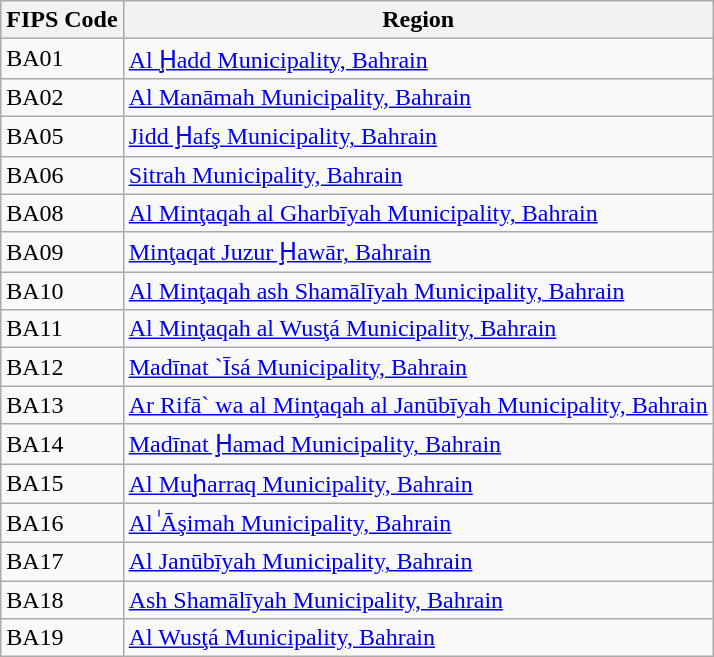<table class="wikitable">
<tr>
<th>FIPS Code</th>
<th>Region</th>
</tr>
<tr>
<td>BA01</td>
<td><a href='#'>Al Ḩadd Municipality, Bahrain</a></td>
</tr>
<tr>
<td>BA02</td>
<td><a href='#'>Al Manāmah Municipality, Bahrain</a></td>
</tr>
<tr>
<td>BA05</td>
<td><a href='#'>Jidd Ḩafş Municipality, Bahrain</a></td>
</tr>
<tr>
<td>BA06</td>
<td><a href='#'>Sitrah Municipality, Bahrain</a></td>
</tr>
<tr>
<td>BA08</td>
<td><a href='#'>Al Minţaqah al Gharbīyah Municipality, Bahrain</a></td>
</tr>
<tr>
<td>BA09</td>
<td><a href='#'>Minţaqat Juzur Ḩawār, Bahrain</a></td>
</tr>
<tr>
<td>BA10</td>
<td><a href='#'>Al Minţaqah ash Shamālīyah Municipality, Bahrain</a></td>
</tr>
<tr>
<td>BA11</td>
<td><a href='#'>Al Minţaqah al Wusţá Municipality, Bahrain</a></td>
</tr>
<tr>
<td>BA12</td>
<td><a href='#'>Madīnat `Īsá Municipality, Bahrain</a></td>
</tr>
<tr>
<td>BA13</td>
<td><a href='#'>Ar Rifā` wa al Minţaqah al Janūbīyah Municipality, Bahrain</a></td>
</tr>
<tr>
<td>BA14</td>
<td><a href='#'>Madīnat Ḩamad Municipality, Bahrain</a></td>
</tr>
<tr>
<td>BA15</td>
<td><a href='#'>Al Muḩarraq Municipality, Bahrain</a></td>
</tr>
<tr>
<td>BA16</td>
<td><a href='#'>Al ٰĀşimah Municipality, Bahrain</a></td>
</tr>
<tr>
<td>BA17</td>
<td><a href='#'>Al Janūbīyah Municipality, Bahrain</a></td>
</tr>
<tr>
<td>BA18</td>
<td><a href='#'>Ash Shamālīyah Municipality, Bahrain</a></td>
</tr>
<tr>
<td>BA19</td>
<td><a href='#'>Al Wusţá Municipality, Bahrain</a></td>
</tr>
</table>
